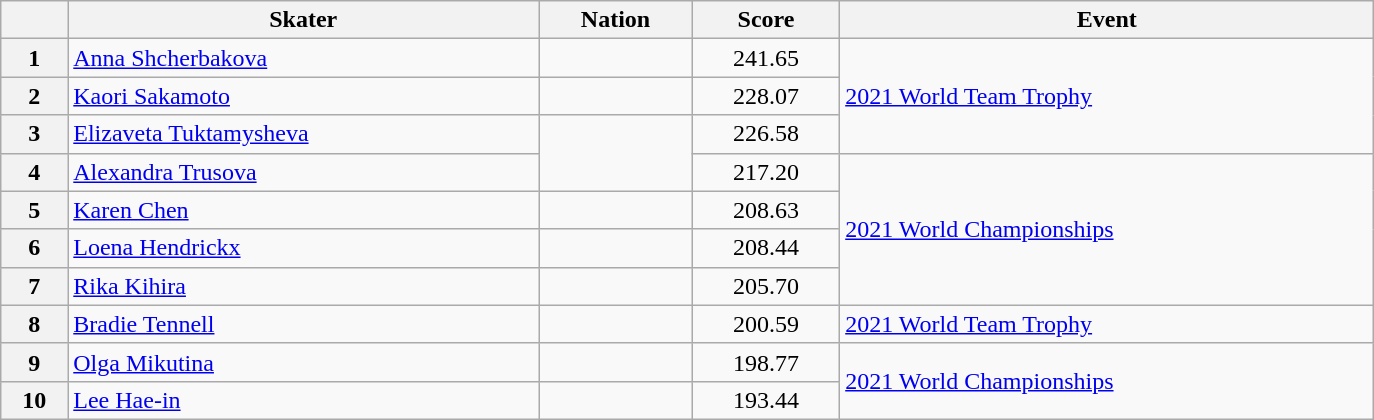<table class="wikitable sortable" style="text-align:left; width:72.5%">
<tr>
<th scope="col"></th>
<th scope="col">Skater</th>
<th scope="col">Nation</th>
<th scope="col">Score</th>
<th scope="col">Event</th>
</tr>
<tr>
<th scope="row">1</th>
<td><a href='#'>Anna Shcherbakova</a></td>
<td></td>
<td style="text-align:center;">241.65</td>
<td rowspan="3"><a href='#'>2021 World Team Trophy</a></td>
</tr>
<tr>
<th scope="row">2</th>
<td><a href='#'>Kaori Sakamoto</a></td>
<td></td>
<td style="text-align:center;">228.07</td>
</tr>
<tr>
<th scope="row">3</th>
<td><a href='#'>Elizaveta Tuktamysheva</a></td>
<td rowspan="2"></td>
<td style="text-align:center;">226.58</td>
</tr>
<tr>
<th scope="row">4</th>
<td><a href='#'>Alexandra Trusova</a></td>
<td style="text-align:center;">217.20</td>
<td rowspan="4"><a href='#'>2021 World Championships</a></td>
</tr>
<tr>
<th scope="row">5</th>
<td><a href='#'>Karen Chen</a></td>
<td></td>
<td style="text-align:center;">208.63</td>
</tr>
<tr>
<th scope="row">6</th>
<td><a href='#'>Loena Hendrickx</a></td>
<td></td>
<td style="text-align:center;">208.44</td>
</tr>
<tr>
<th scope="row">7</th>
<td><a href='#'>Rika Kihira</a></td>
<td></td>
<td style="text-align:center;">205.70</td>
</tr>
<tr>
<th scope="row">8</th>
<td><a href='#'>Bradie Tennell</a></td>
<td></td>
<td style="text-align:center;">200.59</td>
<td><a href='#'>2021 World Team Trophy</a></td>
</tr>
<tr>
<th scope="row">9</th>
<td><a href='#'>Olga Mikutina</a></td>
<td></td>
<td style="text-align:center;">198.77</td>
<td rowspan="2"><a href='#'>2021 World Championships</a></td>
</tr>
<tr>
<th scope="row">10</th>
<td><a href='#'>Lee Hae-in</a></td>
<td></td>
<td style="text-align:center;">193.44</td>
</tr>
</table>
